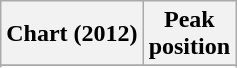<table class="wikitable sortable plainrowheaders">
<tr>
<th>Chart (2012)</th>
<th>Peak<br>position</th>
</tr>
<tr>
</tr>
<tr>
</tr>
<tr>
</tr>
<tr>
</tr>
<tr>
</tr>
<tr>
</tr>
<tr>
</tr>
<tr>
</tr>
<tr>
</tr>
<tr>
</tr>
<tr>
</tr>
<tr>
</tr>
<tr>
</tr>
</table>
